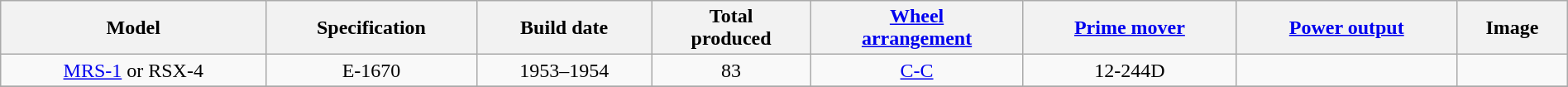<table class="wikitable" style="width: 100%">
<tr>
<th>Model</th>
<th>Specification</th>
<th>Build date</th>
<th>Total<br>produced</th>
<th><a href='#'>Wheel<br>arrangement</a></th>
<th><a href='#'>Prime mover</a></th>
<th><a href='#'>Power output</a></th>
<th class="unsortable">Image</th>
</tr>
<tr style=text-align:center>
<td><a href='#'>MRS-1</a> or RSX-4</td>
<td>E-1670</td>
<td>1953–1954</td>
<td>83</td>
<td><a href='#'>C-C</a></td>
<td>12-244D</td>
<td></td>
<td></td>
</tr>
<tr>
</tr>
</table>
